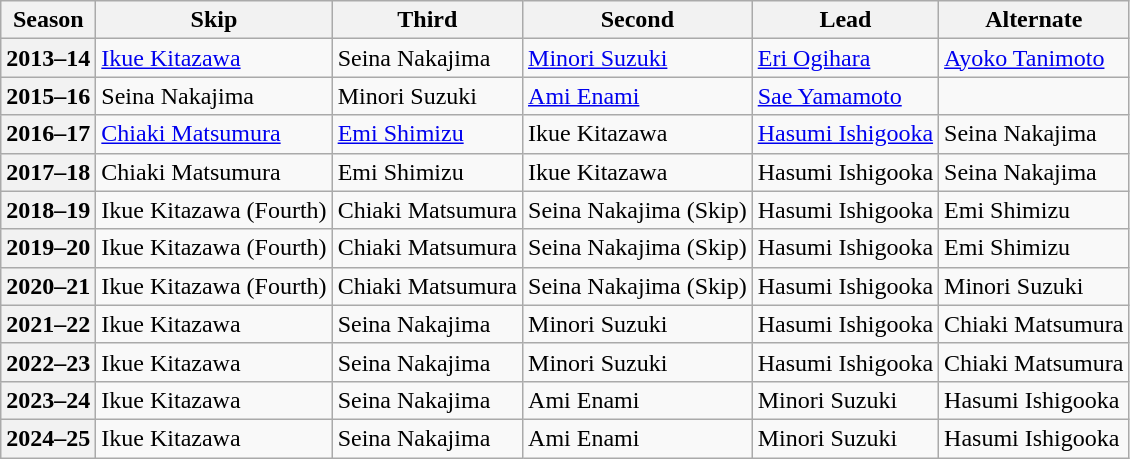<table class="wikitable">
<tr>
<th scope="col">Season</th>
<th scope="col">Skip</th>
<th scope="col">Third</th>
<th scope="col">Second</th>
<th scope="col">Lead</th>
<th scope="col">Alternate</th>
</tr>
<tr>
<th scope="row">2013–14</th>
<td><a href='#'>Ikue Kitazawa</a></td>
<td>Seina Nakajima</td>
<td><a href='#'>Minori Suzuki</a></td>
<td><a href='#'>Eri Ogihara</a></td>
<td><a href='#'>Ayoko Tanimoto</a></td>
</tr>
<tr>
<th scope="row">2015–16</th>
<td>Seina Nakajima</td>
<td>Minori Suzuki</td>
<td><a href='#'>Ami Enami</a></td>
<td><a href='#'>Sae Yamamoto</a></td>
<td></td>
</tr>
<tr>
<th scope="row">2016–17</th>
<td><a href='#'>Chiaki Matsumura</a></td>
<td><a href='#'>Emi Shimizu</a></td>
<td>Ikue Kitazawa</td>
<td><a href='#'>Hasumi Ishigooka</a></td>
<td>Seina Nakajima</td>
</tr>
<tr>
<th scope="row">2017–18</th>
<td>Chiaki Matsumura</td>
<td>Emi Shimizu</td>
<td>Ikue Kitazawa</td>
<td>Hasumi Ishigooka</td>
<td>Seina Nakajima</td>
</tr>
<tr>
<th scope="row">2018–19</th>
<td>Ikue Kitazawa (Fourth)</td>
<td>Chiaki Matsumura</td>
<td>Seina Nakajima (Skip)</td>
<td>Hasumi Ishigooka</td>
<td>Emi Shimizu</td>
</tr>
<tr>
<th scope="row">2019–20</th>
<td>Ikue Kitazawa (Fourth)</td>
<td>Chiaki Matsumura</td>
<td>Seina Nakajima (Skip)</td>
<td>Hasumi Ishigooka</td>
<td>Emi Shimizu</td>
</tr>
<tr>
<th scope="row">2020–21</th>
<td>Ikue Kitazawa (Fourth)</td>
<td>Chiaki Matsumura</td>
<td>Seina Nakajima (Skip)</td>
<td>Hasumi Ishigooka</td>
<td>Minori Suzuki</td>
</tr>
<tr>
<th scope="row">2021–22</th>
<td>Ikue Kitazawa</td>
<td>Seina Nakajima</td>
<td>Minori Suzuki</td>
<td>Hasumi Ishigooka</td>
<td>Chiaki Matsumura</td>
</tr>
<tr>
<th scope="row">2022–23</th>
<td>Ikue Kitazawa</td>
<td>Seina Nakajima</td>
<td>Minori Suzuki</td>
<td>Hasumi Ishigooka</td>
<td>Chiaki Matsumura</td>
</tr>
<tr>
<th scope="row">2023–24</th>
<td>Ikue Kitazawa</td>
<td>Seina Nakajima</td>
<td>Ami Enami</td>
<td>Minori Suzuki</td>
<td>Hasumi Ishigooka</td>
</tr>
<tr>
<th scope="row">2024–25</th>
<td>Ikue Kitazawa</td>
<td>Seina Nakajima</td>
<td>Ami Enami</td>
<td>Minori Suzuki</td>
<td>Hasumi Ishigooka</td>
</tr>
</table>
